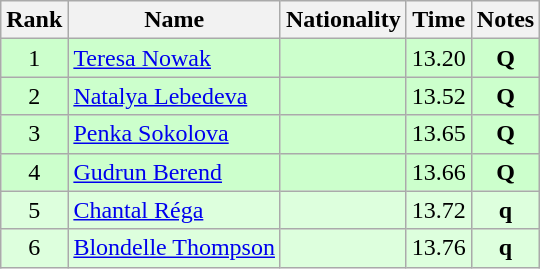<table class="wikitable sortable" style="text-align:center">
<tr>
<th>Rank</th>
<th>Name</th>
<th>Nationality</th>
<th>Time</th>
<th>Notes</th>
</tr>
<tr bgcolor=ccffcc>
<td>1</td>
<td align=left><a href='#'>Teresa Nowak</a></td>
<td align=left></td>
<td>13.20</td>
<td><strong>Q</strong></td>
</tr>
<tr bgcolor=ccffcc>
<td>2</td>
<td align=left><a href='#'>Natalya Lebedeva</a></td>
<td align=left></td>
<td>13.52</td>
<td><strong>Q</strong></td>
</tr>
<tr bgcolor=ccffcc>
<td>3</td>
<td align=left><a href='#'>Penka Sokolova</a></td>
<td align=left></td>
<td>13.65</td>
<td><strong>Q</strong></td>
</tr>
<tr bgcolor=ccffcc>
<td>4</td>
<td align=left><a href='#'>Gudrun Berend</a></td>
<td align=left></td>
<td>13.66</td>
<td><strong>Q</strong></td>
</tr>
<tr bgcolor=ddffdd>
<td>5</td>
<td align=left><a href='#'>Chantal Réga</a></td>
<td align=left></td>
<td>13.72</td>
<td><strong>q</strong></td>
</tr>
<tr bgcolor=ddffdd>
<td>6</td>
<td align=left><a href='#'>Blondelle Thompson</a></td>
<td align=left></td>
<td>13.76</td>
<td><strong>q</strong></td>
</tr>
</table>
